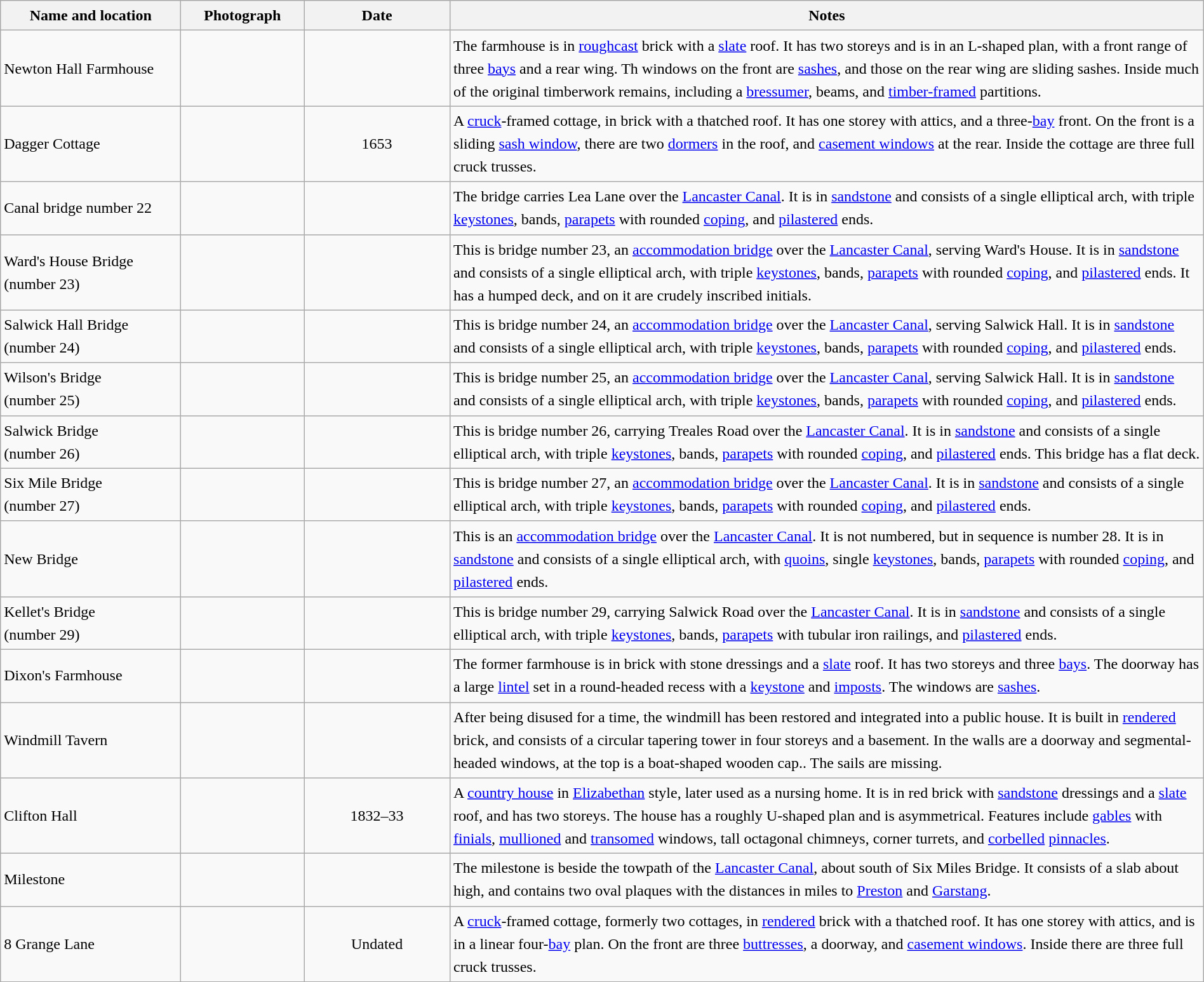<table class="wikitable sortable plainrowheaders" style="width:100%;border:0px;text-align:left;line-height:150%;">
<tr>
<th scope="col"  style="width:150px">Name and location</th>
<th scope="col"  style="width:100px" class="unsortable">Photograph</th>
<th scope="col"  style="width:120px">Date</th>
<th scope="col"  style="width:650px" class="unsortable">Notes</th>
</tr>
<tr>
<td>Newton Hall Farmhouse<br><small></small></td>
<td></td>
<td align="center"></td>
<td>The farmhouse is in <a href='#'>roughcast</a> brick with a <a href='#'>slate</a> roof.  It has two storeys and is in an L-shaped plan, with a front range of three <a href='#'>bays</a> and a rear wing.  Th windows on the front are <a href='#'>sashes</a>, and those on the rear wing are sliding sashes.  Inside much of the original timberwork remains, including a <a href='#'>bressumer</a>, beams, and <a href='#'>timber-framed</a> partitions.</td>
</tr>
<tr>
<td>Dagger Cottage<br><small></small></td>
<td></td>
<td align="center">1653</td>
<td>A <a href='#'>cruck</a>-framed cottage, in brick with a thatched roof.  It has one storey with attics, and a three-<a href='#'>bay</a> front.  On the front is a sliding <a href='#'>sash window</a>, there are two <a href='#'>dormers</a> in the roof, and <a href='#'>casement windows</a> at the rear.  Inside the cottage are three full cruck trusses.</td>
</tr>
<tr>
<td>Canal bridge number 22<br><small></small></td>
<td></td>
<td align="center"></td>
<td>The bridge carries Lea Lane over the <a href='#'>Lancaster Canal</a>.  It is in <a href='#'>sandstone</a> and consists of a single elliptical arch, with triple <a href='#'>keystones</a>, bands, <a href='#'>parapets</a> with rounded <a href='#'>coping</a>, and <a href='#'>pilastered</a> ends.</td>
</tr>
<tr>
<td>Ward's House Bridge (number 23)<br><small></small></td>
<td></td>
<td align="center"></td>
<td>This is bridge number 23, an <a href='#'>accommodation bridge</a> over the <a href='#'>Lancaster Canal</a>, serving Ward's House.  It is in <a href='#'>sandstone</a> and consists of a single elliptical arch, with triple <a href='#'>keystones</a>, bands, <a href='#'>parapets</a> with rounded <a href='#'>coping</a>, and <a href='#'>pilastered</a> ends.  It has a humped deck, and on it are crudely inscribed initials.</td>
</tr>
<tr>
<td>Salwick Hall Bridge<br>(number 24)<br><small></small></td>
<td></td>
<td align="center"></td>
<td>This is bridge number 24, an <a href='#'>accommodation bridge</a> over the <a href='#'>Lancaster Canal</a>, serving Salwick Hall.  It is in <a href='#'>sandstone</a> and consists of a single elliptical arch, with triple <a href='#'>keystones</a>, bands, <a href='#'>parapets</a> with rounded <a href='#'>coping</a>, and <a href='#'>pilastered</a> ends.</td>
</tr>
<tr>
<td>Wilson's Bridge<br>(number 25)<br><small></small></td>
<td></td>
<td align="center"></td>
<td>This is bridge number 25, an <a href='#'>accommodation bridge</a> over the <a href='#'>Lancaster Canal</a>, serving Salwick Hall.  It is in <a href='#'>sandstone</a> and consists of a single elliptical arch, with triple <a href='#'>keystones</a>, bands, <a href='#'>parapets</a> with rounded <a href='#'>coping</a>, and <a href='#'>pilastered</a> ends.</td>
</tr>
<tr>
<td>Salwick Bridge<br>(number 26)<br><small></small></td>
<td></td>
<td align="center"></td>
<td>This is bridge number 26, carrying Treales Road over the <a href='#'>Lancaster Canal</a>.  It is in <a href='#'>sandstone</a> and consists of a single elliptical arch, with triple <a href='#'>keystones</a>, bands, <a href='#'>parapets</a> with rounded <a href='#'>coping</a>, and <a href='#'>pilastered</a> ends.  This bridge has a flat deck.</td>
</tr>
<tr>
<td>Six Mile Bridge<br>(number 27)<br><small></small></td>
<td></td>
<td align="center"></td>
<td>This is bridge number 27, an <a href='#'>accommodation bridge</a> over the <a href='#'>Lancaster Canal</a>.  It is in <a href='#'>sandstone</a> and consists of a single elliptical arch, with triple <a href='#'>keystones</a>, bands, <a href='#'>parapets</a> with rounded <a href='#'>coping</a>, and <a href='#'>pilastered</a> ends.</td>
</tr>
<tr>
<td>New Bridge<br><small></small></td>
<td></td>
<td align="center"></td>
<td>This is an <a href='#'>accommodation bridge</a> over the <a href='#'>Lancaster Canal</a>.  It is not numbered, but in sequence is number 28.  It is in <a href='#'>sandstone</a> and consists of a single elliptical arch, with <a href='#'>quoins</a>, single <a href='#'>keystones</a>, bands, <a href='#'>parapets</a> with rounded <a href='#'>coping</a>, and <a href='#'>pilastered</a> ends.</td>
</tr>
<tr>
<td>Kellet's Bridge<br>(number 29)<br><small></small></td>
<td></td>
<td align="center"></td>
<td>This is bridge number 29, carrying Salwick Road over the <a href='#'>Lancaster Canal</a>.  It is in <a href='#'>sandstone</a> and consists of a single elliptical arch, with triple <a href='#'>keystones</a>, bands, <a href='#'>parapets</a> with tubular iron railings, and <a href='#'>pilastered</a> ends.</td>
</tr>
<tr>
<td>Dixon's Farmhouse<br><small></small></td>
<td></td>
<td align="center"></td>
<td>The former farmhouse is in brick with stone dressings and a <a href='#'>slate</a> roof.  It has two storeys and three <a href='#'>bays</a>.  The doorway has a large <a href='#'>lintel</a> set in a round-headed recess with a <a href='#'>keystone</a> and <a href='#'>imposts</a>.  The windows are <a href='#'>sashes</a>.</td>
</tr>
<tr>
<td>Windmill Tavern<br><small></small></td>
<td></td>
<td align="center"></td>
<td>After being disused for a time, the windmill has been restored and integrated into a public house.  It is built in <a href='#'>rendered</a> brick, and consists of a circular tapering tower in four storeys and a basement.  In the walls are a doorway and segmental-headed windows, at the top is a boat-shaped wooden cap.. The sails are missing.</td>
</tr>
<tr>
<td>Clifton Hall<br><small></small></td>
<td></td>
<td align="center">1832–33</td>
<td>A <a href='#'>country house</a> in <a href='#'>Elizabethan</a> style, later used as a nursing home.  It is in red brick with <a href='#'>sandstone</a> dressings and a <a href='#'>slate</a> roof, and has two storeys.  The house has a roughly U-shaped plan and is asymmetrical.  Features include <a href='#'>gables</a> with <a href='#'>finials</a>, <a href='#'>mullioned</a> and <a href='#'>transomed</a> windows, tall octagonal chimneys, corner turrets, and <a href='#'>corbelled</a> <a href='#'>pinnacles</a>.</td>
</tr>
<tr>
<td>Milestone<br><small></small></td>
<td></td>
<td align="center"></td>
<td>The milestone is beside the towpath of the <a href='#'>Lancaster Canal</a>, about  south of Six Miles Bridge.  It consists of a slab about  high, and contains two oval plaques with the distances in miles to <a href='#'>Preston</a> and <a href='#'>Garstang</a>.</td>
</tr>
<tr>
<td>8 Grange Lane<br><small></small></td>
<td></td>
<td align="center">Undated</td>
<td>A <a href='#'>cruck</a>-framed cottage, formerly two cottages, in <a href='#'>rendered</a> brick with a thatched roof.  It has one storey with attics, and is in a linear four-<a href='#'>bay</a> plan.  On the front are three <a href='#'>buttresses</a>, a doorway, and <a href='#'>casement windows</a>.  Inside there are three full cruck trusses.</td>
</tr>
<tr>
</tr>
</table>
